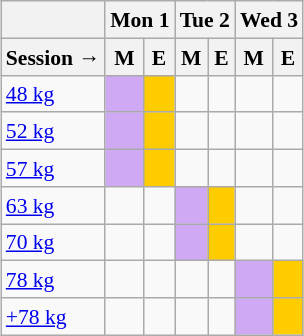<table class="wikitable" style="margin:0.5em auto; font-size:90%; line-height:1.25em; text-align:center;">
<tr>
<th></th>
<th colspan=2>Mon 1</th>
<th colspan=2>Tue 2</th>
<th colspan=2>Wed 3</th>
</tr>
<tr>
<th>Session →</th>
<th>M</th>
<th>E</th>
<th>M</th>
<th>E</th>
<th>M</th>
<th>E</th>
</tr>
<tr>
<td align=left><a href='#'>48 kg</a></td>
<td style="background-color:#D0A9F5;"></td>
<td style="background-color:#FFCC00;"></td>
<td></td>
<td></td>
<td></td>
<td></td>
</tr>
<tr>
<td align=left><a href='#'>52 kg</a></td>
<td style="background-color:#D0A9F5;"></td>
<td style="background-color:#FFCC00;"></td>
<td></td>
<td></td>
<td></td>
<td></td>
</tr>
<tr>
<td align=left><a href='#'>57 kg</a></td>
<td style="background-color:#D0A9F5;"></td>
<td style="background-color:#FFCC00;"></td>
<td></td>
<td></td>
<td></td>
<td></td>
</tr>
<tr>
<td align=left><a href='#'>63 kg</a></td>
<td></td>
<td></td>
<td style="background-color:#D0A9F5;"></td>
<td style="background-color:#FFCC00;"></td>
<td></td>
<td></td>
</tr>
<tr>
<td align=left><a href='#'>70 kg</a></td>
<td></td>
<td></td>
<td style="background-color:#D0A9F5;"></td>
<td style="background-color:#FFCC00;"></td>
<td></td>
<td></td>
</tr>
<tr>
<td align=left><a href='#'>78 kg</a></td>
<td></td>
<td></td>
<td></td>
<td></td>
<td style="background-color:#D0A9F5;"></td>
<td style="background-color:#FFCC00;"></td>
</tr>
<tr>
<td align=left><a href='#'>+78 kg</a></td>
<td></td>
<td></td>
<td></td>
<td></td>
<td style="background-color:#D0A9F5;"></td>
<td style="background-color:#FFCC00;"></td>
</tr>
</table>
